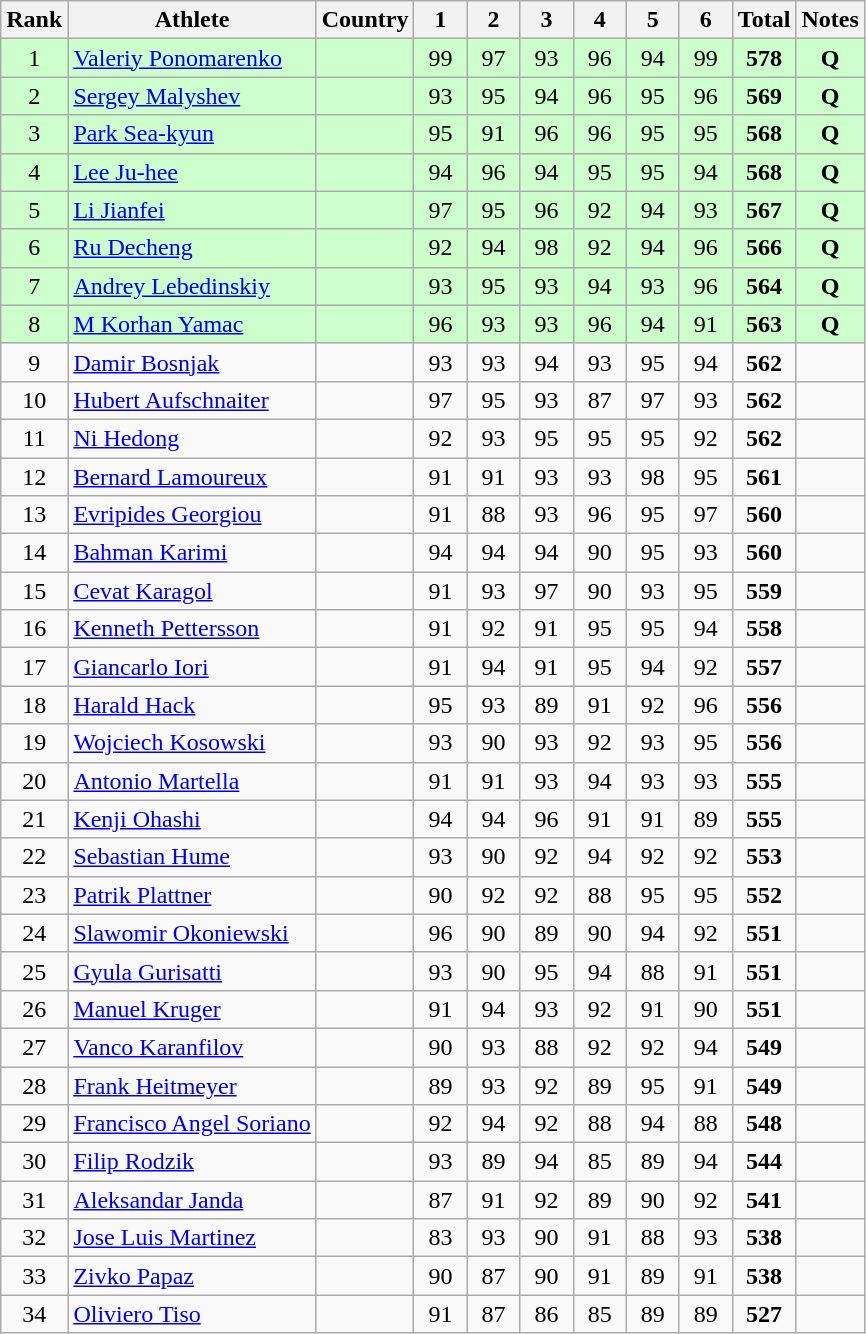<table class="wikitable sortable" style="text-align:center">
<tr>
<th>Rank</th>
<th>Athlete</th>
<th>Country</th>
<th style="width: 28px">1</th>
<th style="width: 28px">2</th>
<th style="width: 28px">3</th>
<th style="width: 28px">4</th>
<th style="width: 28px">5</th>
<th style="width: 28px">6</th>
<th>Total</th>
<th class="unsortable">Notes</th>
</tr>
<tr bgcolor=#ccffcc>
<td>1</td>
<td align="left"><a href='#'>Valeriy Ponomarenko</a></td>
<td align="left"></td>
<td align="center">99</td>
<td align="center">97</td>
<td align="center">93</td>
<td align="center">96</td>
<td align="center">94</td>
<td align="center">99</td>
<td align="center"><strong>578</strong></td>
<td align="center"><strong>Q</strong></td>
</tr>
<tr bgcolor=#ccffcc>
<td>2</td>
<td align="left"><a href='#'>Sergey Malyshev</a></td>
<td align="left"></td>
<td align="center">93</td>
<td align="center">95</td>
<td align="center">94</td>
<td align="center">96</td>
<td align="center">95</td>
<td align="center">96</td>
<td align="center"><strong>569</strong></td>
<td align="center"><strong>Q</strong></td>
</tr>
<tr bgcolor=#ccffcc>
<td>3</td>
<td align="left"><a href='#'>Park Sea-kyun</a></td>
<td align="left"></td>
<td align="center">95</td>
<td align="center">91</td>
<td align="center">96</td>
<td align="center">96</td>
<td align="center">95</td>
<td align="center">95</td>
<td align="center"><strong>568</strong></td>
<td align="center"><strong>Q</strong></td>
</tr>
<tr bgcolor=#ccffcc>
<td>4</td>
<td align="left"><a href='#'>Lee Ju-hee</a></td>
<td align="left"></td>
<td align="center">94</td>
<td align="center">96</td>
<td align="center">94</td>
<td align="center">95</td>
<td align="center">95</td>
<td align="center">94</td>
<td align="center"><strong>568</strong></td>
<td align="center"><strong>Q</strong></td>
</tr>
<tr bgcolor=#ccffcc>
<td>5</td>
<td align="left"><a href='#'>Li Jianfei</a></td>
<td align="left"></td>
<td align="center">97</td>
<td align="center">95</td>
<td align="center">96</td>
<td align="center">92</td>
<td align="center">94</td>
<td align="center">93</td>
<td align="center"><strong>567</strong></td>
<td align="center"><strong>Q</strong></td>
</tr>
<tr bgcolor=#ccffcc>
<td>6</td>
<td align="left"><a href='#'>Ru Decheng</a></td>
<td align="left"></td>
<td align="center">92</td>
<td align="center">94</td>
<td align="center">98</td>
<td align="center">92</td>
<td align="center">94</td>
<td align="center">96</td>
<td align="center"><strong>566</strong></td>
<td align="center"><strong>Q</strong></td>
</tr>
<tr bgcolor=#ccffcc>
<td>7</td>
<td align="left"><a href='#'>Andrey Lebedinskiy</a></td>
<td align="left"></td>
<td align="center">93</td>
<td align="center">95</td>
<td align="center">93</td>
<td align="center">94</td>
<td align="center">93</td>
<td align="center">96</td>
<td align="center"><strong>564</strong></td>
<td align="center"><strong>Q</strong></td>
</tr>
<tr bgcolor=#ccffcc>
<td>8</td>
<td align="left"><a href='#'>M Korhan Yamac</a></td>
<td align="left"></td>
<td align="center">96</td>
<td align="center">93</td>
<td align="center">93</td>
<td align="center">96</td>
<td align="center">94</td>
<td align="center">91</td>
<td align="center"><strong>563</strong></td>
<td align="center"><strong>Q</strong></td>
</tr>
<tr>
<td>9</td>
<td align="left"><a href='#'>Damir Bosnjak</a></td>
<td align="left"></td>
<td align="center">93</td>
<td align="center">93</td>
<td align="center">94</td>
<td align="center">93</td>
<td align="center">95</td>
<td align="center">94</td>
<td align="center"><strong>562</strong></td>
<td></td>
</tr>
<tr>
<td>10</td>
<td align="left"><a href='#'>Hubert Aufschnaiter</a></td>
<td align="left"></td>
<td align="center">97</td>
<td align="center">95</td>
<td align="center">93</td>
<td align="center">87</td>
<td align="center">97</td>
<td align="center">93</td>
<td align="center"><strong>562</strong></td>
<td></td>
</tr>
<tr>
<td>11</td>
<td align="left"><a href='#'>Ni Hedong</a></td>
<td align="left"></td>
<td align="center">92</td>
<td align="center">93</td>
<td align="center">95</td>
<td align="center">95</td>
<td align="center">95</td>
<td align="center">92</td>
<td align="center"><strong>562</strong></td>
<td></td>
</tr>
<tr>
<td>12</td>
<td align="left"><a href='#'>Bernard Lamoureux</a></td>
<td align="left"></td>
<td align="center">91</td>
<td align="center">91</td>
<td align="center">93</td>
<td align="center">93</td>
<td align="center">98</td>
<td align="center">95</td>
<td align="center"><strong>561</strong></td>
<td></td>
</tr>
<tr>
<td>13</td>
<td align="left"><a href='#'>Evripides Georgiou</a></td>
<td align="left"></td>
<td align="center">91</td>
<td align="center">88</td>
<td align="center">93</td>
<td align="center">96</td>
<td align="center">95</td>
<td align="center">97</td>
<td align="center"><strong>560</strong></td>
<td></td>
</tr>
<tr>
<td>14</td>
<td align="left"><a href='#'>Bahman Karimi</a></td>
<td align="left"></td>
<td align="center">94</td>
<td align="center">94</td>
<td align="center">94</td>
<td align="center">90</td>
<td align="center">95</td>
<td align="center">93</td>
<td align="center"><strong>560</strong></td>
<td></td>
</tr>
<tr>
<td>15</td>
<td align="left"><a href='#'>Cevat Karagol</a></td>
<td align="left"></td>
<td align="center">91</td>
<td align="center">93</td>
<td align="center">97</td>
<td align="center">90</td>
<td align="center">93</td>
<td align="center">95</td>
<td align="center"><strong>559</strong></td>
<td></td>
</tr>
<tr>
<td>16</td>
<td align="left"><a href='#'>Kenneth Pettersson</a></td>
<td align="left"></td>
<td align="center">91</td>
<td align="center">92</td>
<td align="center">91</td>
<td align="center">95</td>
<td align="center">95</td>
<td align="center">94</td>
<td align="center"><strong>558</strong></td>
<td></td>
</tr>
<tr>
<td>17</td>
<td align="left"><a href='#'>Giancarlo Iori</a></td>
<td align="left"></td>
<td align="center">91</td>
<td align="center">94</td>
<td align="center">91</td>
<td align="center">95</td>
<td align="center">94</td>
<td align="center">92</td>
<td align="center"><strong>557</strong></td>
<td></td>
</tr>
<tr>
<td>18</td>
<td align="left"><a href='#'>Harald Hack</a></td>
<td align="left"></td>
<td align="center">95</td>
<td align="center">93</td>
<td align="center">89</td>
<td align="center">91</td>
<td align="center">92</td>
<td align="center">96</td>
<td align="center"><strong>556</strong></td>
<td></td>
</tr>
<tr>
<td>19</td>
<td align="left"><a href='#'>Wojciech Kosowski</a></td>
<td align="left"></td>
<td align="center">93</td>
<td align="center">90</td>
<td align="center">93</td>
<td align="center">92</td>
<td align="center">93</td>
<td align="center">95</td>
<td align="center"><strong>556</strong></td>
<td></td>
</tr>
<tr>
<td>20</td>
<td align="left"><a href='#'>Antonio Martella</a></td>
<td align="left"></td>
<td align="center">91</td>
<td align="center">91</td>
<td align="center">93</td>
<td align="center">94</td>
<td align="center">93</td>
<td align="center">93</td>
<td align="center"><strong>555</strong></td>
<td></td>
</tr>
<tr>
<td>21</td>
<td align="left"><a href='#'>Kenji Ohashi</a></td>
<td align="left"></td>
<td align="center">94</td>
<td align="center">94</td>
<td align="center">96</td>
<td align="center">91</td>
<td align="center">91</td>
<td align="center">89</td>
<td align="center"><strong>555</strong></td>
<td></td>
</tr>
<tr>
<td>22</td>
<td align="left"><a href='#'>Sebastian Hume</a></td>
<td align="left"></td>
<td align="center">93</td>
<td align="center">90</td>
<td align="center">92</td>
<td align="center">94</td>
<td align="center">92</td>
<td align="center">92</td>
<td align="center"><strong>553</strong></td>
<td></td>
</tr>
<tr>
<td>23</td>
<td align="left"><a href='#'>Patrik Plattner</a></td>
<td align="left"></td>
<td align="center">90</td>
<td align="center">92</td>
<td align="center">92</td>
<td align="center">88</td>
<td align="center">95</td>
<td align="center">95</td>
<td align="center"><strong>552</strong></td>
<td></td>
</tr>
<tr>
<td>24</td>
<td align="left"><a href='#'>Slawomir Okoniewski</a></td>
<td align="left"></td>
<td align="center">96</td>
<td align="center">90</td>
<td align="center">89</td>
<td align="center">90</td>
<td align="center">94</td>
<td align="center">92</td>
<td align="center"><strong>551</strong></td>
<td></td>
</tr>
<tr>
<td>25</td>
<td align="left"><a href='#'>Gyula Gurisatti</a></td>
<td align="left"></td>
<td align="center">93</td>
<td align="center">90</td>
<td align="center">95</td>
<td align="center">94</td>
<td align="center">88</td>
<td align="center">91</td>
<td align="center"><strong>551</strong></td>
<td></td>
</tr>
<tr>
<td>26</td>
<td align="left"><a href='#'>Manuel Kruger</a></td>
<td align="left"></td>
<td align="center">91</td>
<td align="center">94</td>
<td align="center">93</td>
<td align="center">92</td>
<td align="center">91</td>
<td align="center">90</td>
<td align="center"><strong>551</strong></td>
<td></td>
</tr>
<tr>
<td>27</td>
<td align="left"><a href='#'>Vanco Karanfilov</a></td>
<td align="left"></td>
<td align="center">90</td>
<td align="center">93</td>
<td align="center">88</td>
<td align="center">92</td>
<td align="center">92</td>
<td align="center">94</td>
<td align="center"><strong>549</strong></td>
<td></td>
</tr>
<tr>
<td>28</td>
<td align="left"><a href='#'>Frank Heitmeyer</a></td>
<td align="left"></td>
<td align="center">89</td>
<td align="center">93</td>
<td align="center">92</td>
<td align="center">89</td>
<td align="center">95</td>
<td align="center">91</td>
<td align="center"><strong>549</strong></td>
<td></td>
</tr>
<tr>
<td>29</td>
<td align="left"><a href='#'>Francisco Angel Soriano</a></td>
<td align="left"></td>
<td align="center">92</td>
<td align="center">94</td>
<td align="center">92</td>
<td align="center">88</td>
<td align="center">94</td>
<td align="center">88</td>
<td align="center"><strong>548</strong></td>
<td></td>
</tr>
<tr>
<td>30</td>
<td align="left"><a href='#'>Filip Rodzik</a></td>
<td align="left"></td>
<td align="center">93</td>
<td align="center">89</td>
<td align="center">94</td>
<td align="center">85</td>
<td align="center">89</td>
<td align="center">94</td>
<td align="center"><strong>544</strong></td>
<td></td>
</tr>
<tr>
<td>31</td>
<td align="left"><a href='#'>Aleksandar Janda</a></td>
<td align="left"></td>
<td align="center">87</td>
<td align="center">91</td>
<td align="center">92</td>
<td align="center">89</td>
<td align="center">90</td>
<td align="center">92</td>
<td align="center"><strong>541</strong></td>
<td></td>
</tr>
<tr>
<td>32</td>
<td align="left"><a href='#'>Jose Luis Martinez</a></td>
<td align="left"></td>
<td align="center">83</td>
<td align="center">93</td>
<td align="center">90</td>
<td align="center">91</td>
<td align="center">88</td>
<td align="center">93</td>
<td align="center"><strong>538</strong></td>
<td></td>
</tr>
<tr>
<td>33</td>
<td align="left"><a href='#'>Zivko Papaz</a></td>
<td align="left"></td>
<td align="center">90</td>
<td align="center">87</td>
<td align="center">90</td>
<td align="center">91</td>
<td align="center">89</td>
<td align="center">91</td>
<td align="center"><strong>538</strong></td>
<td></td>
</tr>
<tr>
<td>34</td>
<td align="left"><a href='#'>Oliviero Tiso</a></td>
<td align="left"></td>
<td align="center">91</td>
<td align="center">87</td>
<td align="center">86</td>
<td align="center">85</td>
<td align="center">89</td>
<td align="center">89</td>
<td align="center"><strong>527</strong></td>
<td></td>
</tr>
</table>
